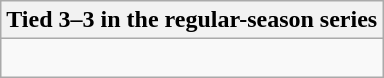<table class="wikitable collapsible collapsed">
<tr>
<th>Tied 3–3 in the regular-season series</th>
</tr>
<tr>
<td><br>




</td>
</tr>
</table>
